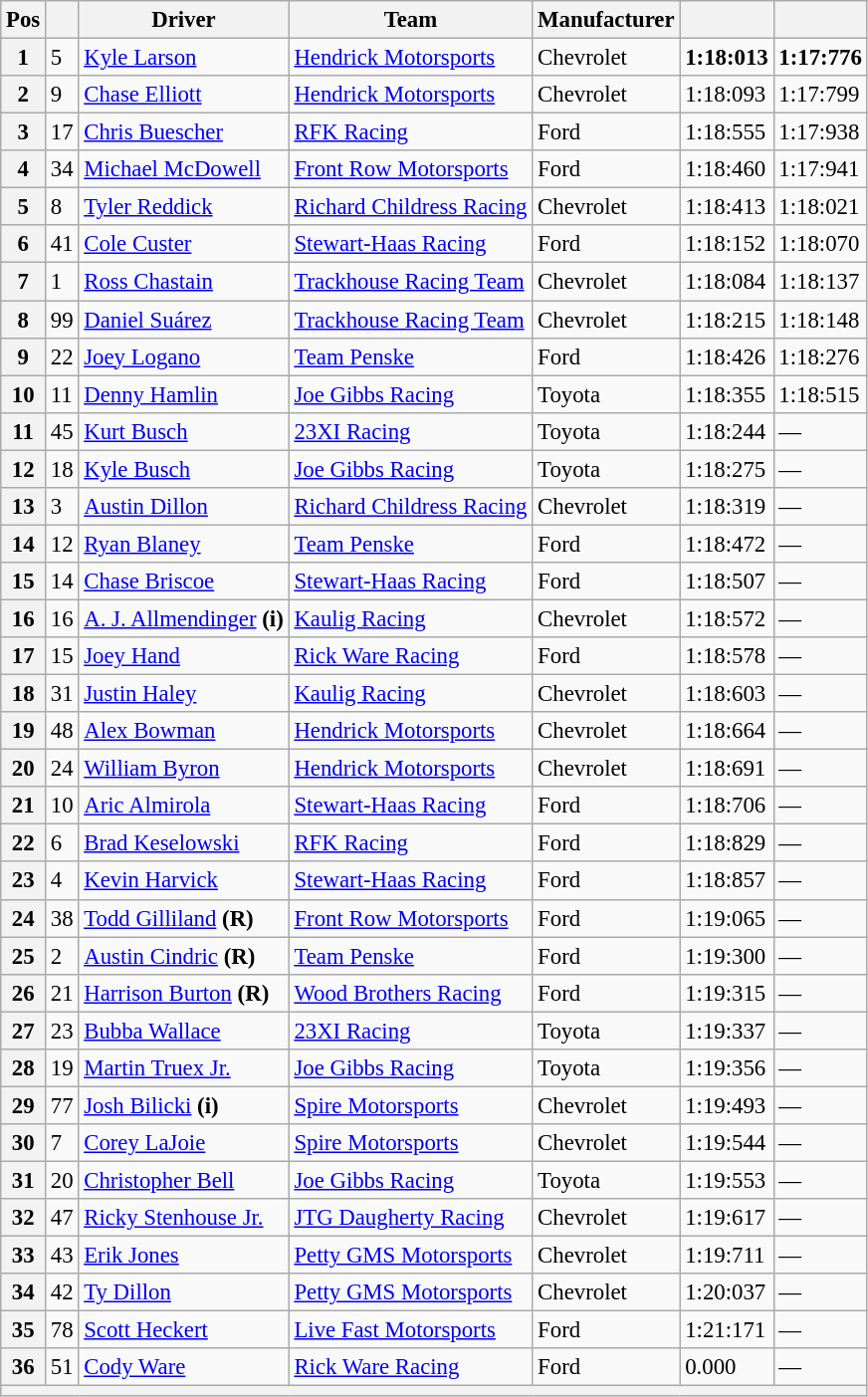<table class="wikitable" style="font-size:95%">
<tr>
<th>Pos</th>
<th></th>
<th>Driver</th>
<th>Team</th>
<th>Manufacturer</th>
<th></th>
<th></th>
</tr>
<tr>
<th>1</th>
<td>5</td>
<td><a href='#'>Kyle Larson</a></td>
<td><a href='#'>Hendrick Motorsports</a></td>
<td>Chevrolet</td>
<td><strong>1:18:013</strong></td>
<td><strong>1:17:776</strong></td>
</tr>
<tr>
<th>2</th>
<td>9</td>
<td><a href='#'>Chase Elliott</a></td>
<td><a href='#'>Hendrick Motorsports</a></td>
<td>Chevrolet</td>
<td>1:18:093</td>
<td>1:17:799</td>
</tr>
<tr>
<th>3</th>
<td>17</td>
<td><a href='#'>Chris Buescher</a></td>
<td><a href='#'>RFK Racing</a></td>
<td>Ford</td>
<td>1:18:555</td>
<td>1:17:938</td>
</tr>
<tr>
<th>4</th>
<td>34</td>
<td><a href='#'>Michael McDowell</a></td>
<td><a href='#'>Front Row Motorsports</a></td>
<td>Ford</td>
<td>1:18:460</td>
<td>1:17:941</td>
</tr>
<tr>
<th>5</th>
<td>8</td>
<td><a href='#'>Tyler Reddick</a></td>
<td><a href='#'>Richard Childress Racing</a></td>
<td>Chevrolet</td>
<td>1:18:413</td>
<td>1:18:021</td>
</tr>
<tr>
<th>6</th>
<td>41</td>
<td><a href='#'>Cole Custer</a></td>
<td><a href='#'>Stewart-Haas Racing</a></td>
<td>Ford</td>
<td>1:18:152</td>
<td>1:18:070</td>
</tr>
<tr>
<th>7</th>
<td>1</td>
<td><a href='#'>Ross Chastain</a></td>
<td><a href='#'>Trackhouse Racing Team</a></td>
<td>Chevrolet</td>
<td>1:18:084</td>
<td>1:18:137</td>
</tr>
<tr>
<th>8</th>
<td>99</td>
<td><a href='#'>Daniel Suárez</a></td>
<td><a href='#'>Trackhouse Racing Team</a></td>
<td>Chevrolet</td>
<td>1:18:215</td>
<td>1:18:148</td>
</tr>
<tr>
<th>9</th>
<td>22</td>
<td><a href='#'>Joey Logano</a></td>
<td><a href='#'>Team Penske</a></td>
<td>Ford</td>
<td>1:18:426</td>
<td>1:18:276</td>
</tr>
<tr>
<th>10</th>
<td>11</td>
<td><a href='#'>Denny Hamlin</a></td>
<td><a href='#'>Joe Gibbs Racing</a></td>
<td>Toyota</td>
<td>1:18:355</td>
<td>1:18:515</td>
</tr>
<tr>
<th>11</th>
<td>45</td>
<td><a href='#'>Kurt Busch</a></td>
<td><a href='#'>23XI Racing</a></td>
<td>Toyota</td>
<td>1:18:244</td>
<td>—</td>
</tr>
<tr>
<th>12</th>
<td>18</td>
<td><a href='#'>Kyle Busch</a></td>
<td><a href='#'>Joe Gibbs Racing</a></td>
<td>Toyota</td>
<td>1:18:275</td>
<td>—</td>
</tr>
<tr>
<th>13</th>
<td>3</td>
<td><a href='#'>Austin Dillon</a></td>
<td><a href='#'>Richard Childress Racing</a></td>
<td>Chevrolet</td>
<td>1:18:319</td>
<td>—</td>
</tr>
<tr>
<th>14</th>
<td>12</td>
<td><a href='#'>Ryan Blaney</a></td>
<td><a href='#'>Team Penske</a></td>
<td>Ford</td>
<td>1:18:472</td>
<td>—</td>
</tr>
<tr>
<th>15</th>
<td>14</td>
<td><a href='#'>Chase Briscoe</a></td>
<td><a href='#'>Stewart-Haas Racing</a></td>
<td>Ford</td>
<td>1:18:507</td>
<td>—</td>
</tr>
<tr>
<th>16</th>
<td>16</td>
<td><a href='#'>A. J. Allmendinger</a> <strong>(i)</strong></td>
<td><a href='#'>Kaulig Racing</a></td>
<td>Chevrolet</td>
<td>1:18:572</td>
<td>—</td>
</tr>
<tr>
<th>17</th>
<td>15</td>
<td><a href='#'>Joey Hand</a></td>
<td><a href='#'>Rick Ware Racing</a></td>
<td>Ford</td>
<td>1:18:578</td>
<td>—</td>
</tr>
<tr>
<th>18</th>
<td>31</td>
<td><a href='#'>Justin Haley</a></td>
<td><a href='#'>Kaulig Racing</a></td>
<td>Chevrolet</td>
<td>1:18:603</td>
<td>—</td>
</tr>
<tr>
<th>19</th>
<td>48</td>
<td><a href='#'>Alex Bowman</a></td>
<td><a href='#'>Hendrick Motorsports</a></td>
<td>Chevrolet</td>
<td>1:18:664</td>
<td>—</td>
</tr>
<tr>
<th>20</th>
<td>24</td>
<td><a href='#'>William Byron</a></td>
<td><a href='#'>Hendrick Motorsports</a></td>
<td>Chevrolet</td>
<td>1:18:691</td>
<td>—</td>
</tr>
<tr>
<th>21</th>
<td>10</td>
<td><a href='#'>Aric Almirola</a></td>
<td><a href='#'>Stewart-Haas Racing</a></td>
<td>Ford</td>
<td>1:18:706</td>
<td>—</td>
</tr>
<tr>
<th>22</th>
<td>6</td>
<td><a href='#'>Brad Keselowski</a></td>
<td><a href='#'>RFK Racing</a></td>
<td>Ford</td>
<td>1:18:829</td>
<td>—</td>
</tr>
<tr>
<th>23</th>
<td>4</td>
<td><a href='#'>Kevin Harvick</a></td>
<td><a href='#'>Stewart-Haas Racing</a></td>
<td>Ford</td>
<td>1:18:857</td>
<td>—</td>
</tr>
<tr>
<th>24</th>
<td>38</td>
<td><a href='#'>Todd Gilliland</a> <strong>(R)</strong></td>
<td><a href='#'>Front Row Motorsports</a></td>
<td>Ford</td>
<td>1:19:065</td>
<td>—</td>
</tr>
<tr>
<th>25</th>
<td>2</td>
<td><a href='#'>Austin Cindric</a> <strong>(R)</strong></td>
<td><a href='#'>Team Penske</a></td>
<td>Ford</td>
<td>1:19:300</td>
<td>—</td>
</tr>
<tr>
<th>26</th>
<td>21</td>
<td><a href='#'>Harrison Burton</a> <strong>(R)</strong></td>
<td><a href='#'>Wood Brothers Racing</a></td>
<td>Ford</td>
<td>1:19:315</td>
<td>—</td>
</tr>
<tr>
<th>27</th>
<td>23</td>
<td><a href='#'>Bubba Wallace</a></td>
<td><a href='#'>23XI Racing</a></td>
<td>Toyota</td>
<td>1:19:337</td>
<td>—</td>
</tr>
<tr>
<th>28</th>
<td>19</td>
<td><a href='#'>Martin Truex Jr.</a></td>
<td><a href='#'>Joe Gibbs Racing</a></td>
<td>Toyota</td>
<td>1:19:356</td>
<td>—</td>
</tr>
<tr>
<th>29</th>
<td>77</td>
<td><a href='#'>Josh Bilicki</a> <strong>(i)</strong></td>
<td><a href='#'>Spire Motorsports</a></td>
<td>Chevrolet</td>
<td>1:19:493</td>
<td>—</td>
</tr>
<tr>
<th>30</th>
<td>7</td>
<td><a href='#'>Corey LaJoie</a></td>
<td><a href='#'>Spire Motorsports</a></td>
<td>Chevrolet</td>
<td>1:19:544</td>
<td>—</td>
</tr>
<tr>
<th>31</th>
<td>20</td>
<td><a href='#'>Christopher Bell</a></td>
<td><a href='#'>Joe Gibbs Racing</a></td>
<td>Toyota</td>
<td>1:19:553</td>
<td>—</td>
</tr>
<tr>
<th>32</th>
<td>47</td>
<td><a href='#'>Ricky Stenhouse Jr.</a></td>
<td><a href='#'>JTG Daugherty Racing</a></td>
<td>Chevrolet</td>
<td>1:19:617</td>
<td>—</td>
</tr>
<tr>
<th>33</th>
<td>43</td>
<td><a href='#'>Erik Jones</a></td>
<td><a href='#'>Petty GMS Motorsports</a></td>
<td>Chevrolet</td>
<td>1:19:711</td>
<td>—</td>
</tr>
<tr>
<th>34</th>
<td>42</td>
<td><a href='#'>Ty Dillon</a></td>
<td><a href='#'>Petty GMS Motorsports</a></td>
<td>Chevrolet</td>
<td>1:20:037</td>
<td>—</td>
</tr>
<tr>
<th>35</th>
<td>78</td>
<td><a href='#'>Scott Heckert</a></td>
<td><a href='#'>Live Fast Motorsports</a></td>
<td>Ford</td>
<td>1:21:171</td>
<td>—</td>
</tr>
<tr>
<th>36</th>
<td>51</td>
<td><a href='#'>Cody Ware</a></td>
<td><a href='#'>Rick Ware Racing</a></td>
<td>Ford</td>
<td>0.000</td>
<td>—</td>
</tr>
<tr>
<th colspan="7"></th>
</tr>
</table>
